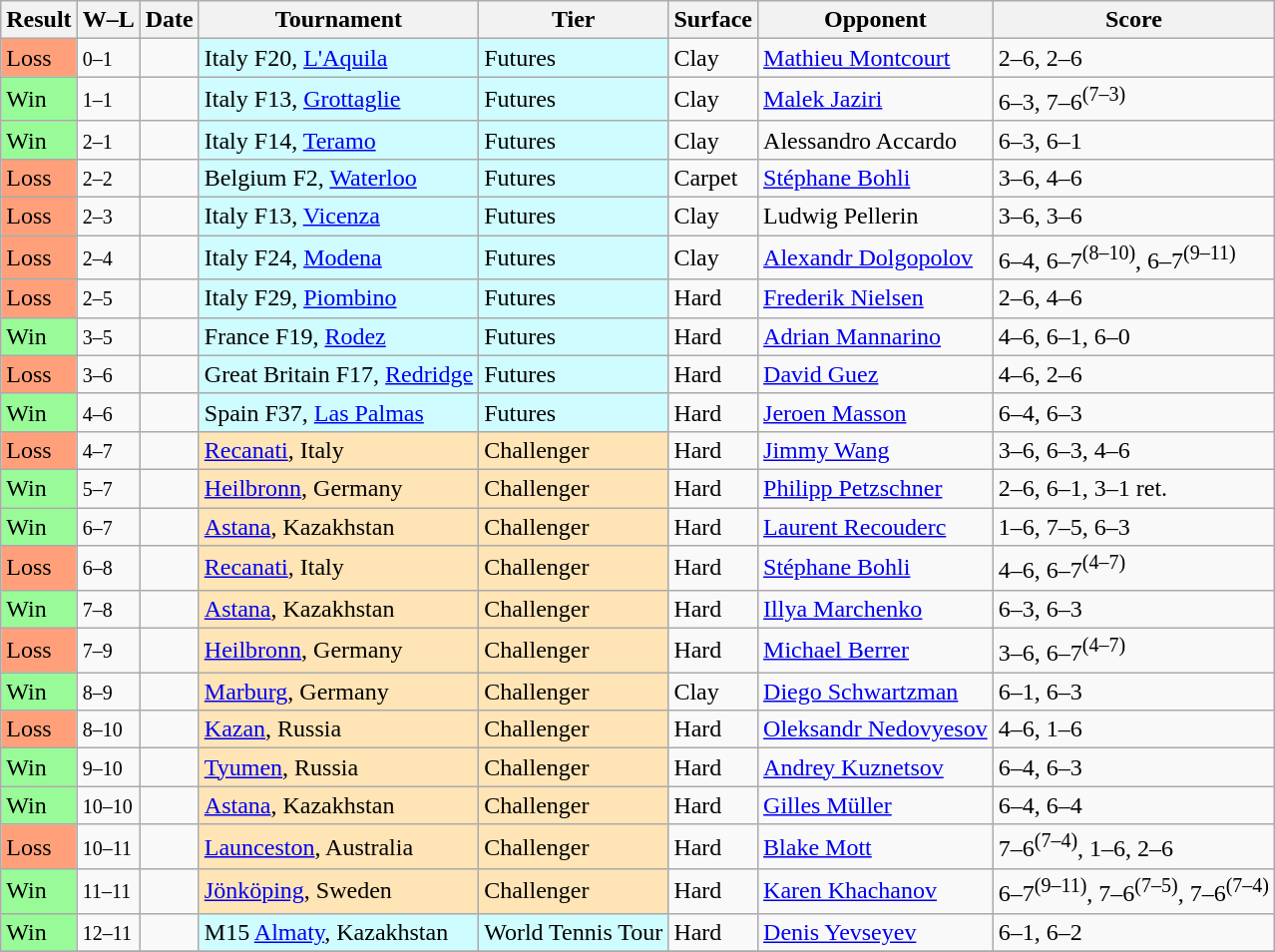<table class="sortable wikitable">
<tr>
<th>Result</th>
<th class="unsortable">W–L</th>
<th>Date</th>
<th>Tournament</th>
<th>Tier</th>
<th>Surface</th>
<th>Opponent</th>
<th class="unsortable">Score</th>
</tr>
<tr>
<td bgcolor=FFA07A>Loss</td>
<td><small>0–1</small></td>
<td></td>
<td style="background:#cffcff;">Italy F20, <a href='#'>L'Aquila</a></td>
<td style="background:#cffcff;">Futures</td>
<td>Clay</td>
<td> <a href='#'>Mathieu Montcourt</a></td>
<td>2–6, 2–6</td>
</tr>
<tr>
<td bgcolor=98FB98>Win</td>
<td><small>1–1</small></td>
<td></td>
<td style="background:#cffcff;">Italy F13, <a href='#'>Grottaglie</a></td>
<td style="background:#cffcff;">Futures</td>
<td>Clay</td>
<td> <a href='#'>Malek Jaziri</a></td>
<td>6–3, 7–6<sup>(7–3)</sup></td>
</tr>
<tr>
<td bgcolor=98FB98>Win</td>
<td><small>2–1</small></td>
<td></td>
<td style="background:#cffcff;">Italy F14, <a href='#'>Teramo</a></td>
<td style="background:#cffcff;">Futures</td>
<td>Clay</td>
<td> Alessandro Accardo</td>
<td>6–3, 6–1</td>
</tr>
<tr>
<td bgcolor=FFA07A>Loss</td>
<td><small>2–2</small></td>
<td></td>
<td style="background:#cffcff;">Belgium F2, <a href='#'>Waterloo</a></td>
<td style="background:#cffcff;">Futures</td>
<td>Carpet</td>
<td> <a href='#'>Stéphane Bohli</a></td>
<td>3–6, 4–6</td>
</tr>
<tr>
<td bgcolor=FFA07A>Loss</td>
<td><small>2–3</small></td>
<td></td>
<td style="background:#cffcff;">Italy F13, <a href='#'>Vicenza</a></td>
<td style="background:#cffcff;">Futures</td>
<td>Clay</td>
<td> Ludwig Pellerin</td>
<td>3–6, 3–6</td>
</tr>
<tr>
<td bgcolor=FFA07A>Loss</td>
<td><small>2–4</small></td>
<td></td>
<td style="background:#cffcff;">Italy F24, <a href='#'>Modena</a></td>
<td style="background:#cffcff;">Futures</td>
<td>Clay</td>
<td> <a href='#'>Alexandr Dolgopolov</a></td>
<td>6–4, 6–7<sup>(8–10)</sup>, 6–7<sup>(9–11)</sup></td>
</tr>
<tr>
<td bgcolor=FFA07A>Loss</td>
<td><small>2–5</small></td>
<td></td>
<td style="background:#cffcff;">Italy F29, <a href='#'>Piombino</a></td>
<td style="background:#cffcff;">Futures</td>
<td>Hard</td>
<td> <a href='#'>Frederik Nielsen</a></td>
<td>2–6, 4–6</td>
</tr>
<tr>
<td bgcolor=98FB98>Win</td>
<td><small>3–5</small></td>
<td></td>
<td style="background:#cffcff;">France F19, <a href='#'>Rodez</a></td>
<td style="background:#cffcff;">Futures</td>
<td>Hard</td>
<td> <a href='#'>Adrian Mannarino</a></td>
<td>4–6, 6–1, 6–0</td>
</tr>
<tr>
<td bgcolor=FFA07A>Loss</td>
<td><small>3–6</small></td>
<td></td>
<td style="background:#cffcff;">Great Britain F17, <a href='#'>Redridge</a></td>
<td style="background:#cffcff;">Futures</td>
<td>Hard</td>
<td> <a href='#'>David Guez</a></td>
<td>4–6, 2–6</td>
</tr>
<tr>
<td bgcolor=98FB98>Win</td>
<td><small>4–6</small></td>
<td></td>
<td style="background:#cffcff;">Spain F37, <a href='#'>Las Palmas</a></td>
<td style="background:#cffcff;">Futures</td>
<td>Hard</td>
<td> <a href='#'>Jeroen Masson</a></td>
<td>6–4, 6–3</td>
</tr>
<tr>
<td bgcolor=FFA07A>Loss</td>
<td><small>4–7</small></td>
<td></td>
<td style="background:moccasin;"><a href='#'>Recanati</a>, Italy</td>
<td style="background:moccasin;">Challenger</td>
<td>Hard</td>
<td> <a href='#'>Jimmy Wang</a></td>
<td>3–6, 6–3, 4–6</td>
</tr>
<tr>
<td bgcolor=98FB98>Win</td>
<td><small>5–7</small></td>
<td></td>
<td style="background:moccasin;"><a href='#'>Heilbronn</a>, Germany</td>
<td style="background:moccasin;">Challenger</td>
<td>Hard</td>
<td> <a href='#'>Philipp Petzschner</a></td>
<td>2–6, 6–1, 3–1 ret.</td>
</tr>
<tr>
<td bgcolor=98FB98>Win</td>
<td><small>6–7</small></td>
<td></td>
<td style="background:moccasin;"><a href='#'>Astana</a>, Kazakhstan</td>
<td style="background:moccasin;">Challenger</td>
<td>Hard</td>
<td> <a href='#'>Laurent Recouderc</a></td>
<td>1–6, 7–5, 6–3</td>
</tr>
<tr>
<td bgcolor=FFA07A>Loss</td>
<td><small>6–8</small></td>
<td></td>
<td style="background:moccasin;"><a href='#'>Recanati</a>, Italy</td>
<td style="background:moccasin;">Challenger</td>
<td>Hard</td>
<td> <a href='#'>Stéphane Bohli</a></td>
<td>4–6, 6–7<sup>(4–7)</sup></td>
</tr>
<tr>
<td bgcolor=98FB98>Win</td>
<td><small>7–8</small></td>
<td></td>
<td style="background:moccasin;"><a href='#'>Astana</a>, Kazakhstan</td>
<td style="background:moccasin;">Challenger</td>
<td>Hard</td>
<td> <a href='#'>Illya Marchenko</a></td>
<td>6–3, 6–3</td>
</tr>
<tr>
<td bgcolor=FFA07A>Loss</td>
<td><small>7–9</small></td>
<td></td>
<td style="background:moccasin;"><a href='#'>Heilbronn</a>, Germany</td>
<td style="background:moccasin;">Challenger</td>
<td>Hard</td>
<td> <a href='#'>Michael Berrer</a></td>
<td>3–6, 6–7<sup>(4–7)</sup></td>
</tr>
<tr>
<td bgcolor=98FB98>Win</td>
<td><small>8–9</small></td>
<td></td>
<td style="background:moccasin;"><a href='#'>Marburg</a>, Germany</td>
<td style="background:moccasin;">Challenger</td>
<td>Clay</td>
<td> <a href='#'>Diego Schwartzman</a></td>
<td>6–1, 6–3</td>
</tr>
<tr>
<td bgcolor=FFA07A>Loss</td>
<td><small>8–10</small></td>
<td></td>
<td style="background:moccasin;"><a href='#'>Kazan</a>, Russia</td>
<td style="background:moccasin;">Challenger</td>
<td>Hard</td>
<td> <a href='#'>Oleksandr Nedovyesov</a></td>
<td>4–6, 1–6</td>
</tr>
<tr>
<td bgcolor=98FB98>Win</td>
<td><small>9–10</small></td>
<td></td>
<td style="background:moccasin;"><a href='#'>Tyumen</a>, Russia</td>
<td style="background:moccasin;">Challenger</td>
<td>Hard</td>
<td> <a href='#'>Andrey Kuznetsov</a></td>
<td>6–4, 6–3</td>
</tr>
<tr>
<td bgcolor=98FB98>Win</td>
<td><small>10–10</small></td>
<td></td>
<td style="background:moccasin;"><a href='#'>Astana</a>, Kazakhstan</td>
<td style="background:moccasin;">Challenger</td>
<td>Hard</td>
<td> <a href='#'>Gilles Müller</a></td>
<td>6–4, 6–4</td>
</tr>
<tr>
<td bgcolor=FFA07A>Loss</td>
<td><small>10–11</small></td>
<td></td>
<td style="background:moccasin;"><a href='#'>Launceston</a>, Australia</td>
<td style="background:moccasin;">Challenger</td>
<td>Hard</td>
<td> <a href='#'>Blake Mott</a></td>
<td>7–6<sup>(7–4)</sup>, 1–6, 2–6</td>
</tr>
<tr>
<td bgcolor=98FB98>Win</td>
<td><small>11–11</small></td>
<td></td>
<td style="background:moccasin;"><a href='#'>Jönköping</a>, Sweden</td>
<td style="background:moccasin;">Challenger</td>
<td>Hard</td>
<td> <a href='#'>Karen Khachanov</a></td>
<td>6–7<sup>(9–11)</sup>, 7–6<sup>(7–5)</sup>, 7–6<sup>(7–4)</sup></td>
</tr>
<tr>
<td bgcolor=98FB98>Win</td>
<td><small>12–11</small></td>
<td></td>
<td style="background:#cffcff;">M15 <a href='#'>Almaty</a>, Kazakhstan</td>
<td style="background:#cffcff;">World Tennis Tour</td>
<td>Hard</td>
<td> <a href='#'>Denis Yevseyev</a></td>
<td>6–1, 6–2</td>
</tr>
<tr>
</tr>
</table>
